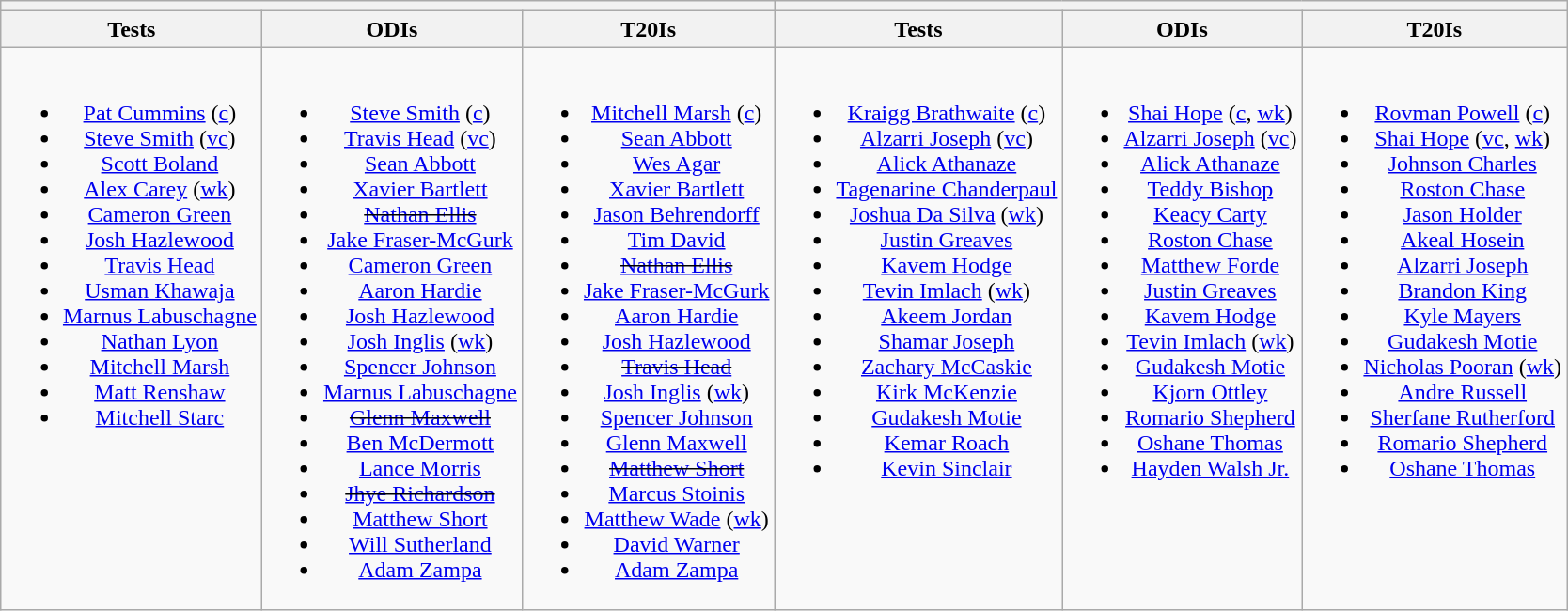<table class="wikitable" style="text-align:center; margin:auto">
<tr>
<th colspan=3></th>
<th colspan=3></th>
</tr>
<tr>
<th>Tests</th>
<th>ODIs</th>
<th>T20Is</th>
<th>Tests</th>
<th>ODIs</th>
<th>T20Is</th>
</tr>
<tr style="vertical-align:top">
<td><br><ul><li><a href='#'>Pat Cummins</a> (<a href='#'>c</a>)</li><li><a href='#'>Steve Smith</a> (<a href='#'>vc</a>)</li><li><a href='#'>Scott Boland</a></li><li><a href='#'>Alex Carey</a> (<a href='#'>wk</a>)</li><li><a href='#'>Cameron Green</a></li><li><a href='#'>Josh Hazlewood</a></li><li><a href='#'>Travis Head</a></li><li><a href='#'>Usman Khawaja</a></li><li><a href='#'>Marnus Labuschagne</a></li><li><a href='#'>Nathan Lyon</a></li><li><a href='#'>Mitchell Marsh</a></li><li><a href='#'>Matt Renshaw</a></li><li><a href='#'>Mitchell Starc</a></li></ul></td>
<td><br><ul><li><a href='#'>Steve Smith</a> (<a href='#'>c</a>)</li><li><a href='#'>Travis Head</a> (<a href='#'>vc</a>)</li><li><a href='#'>Sean Abbott</a></li><li><a href='#'>Xavier Bartlett</a></li><li><s><a href='#'>Nathan Ellis</a></s></li><li><a href='#'>Jake Fraser-McGurk</a></li><li><a href='#'>Cameron Green</a></li><li><a href='#'>Aaron Hardie</a></li><li><a href='#'>Josh Hazlewood</a></li><li><a href='#'>Josh Inglis</a> (<a href='#'>wk</a>)</li><li><a href='#'>Spencer Johnson</a></li><li><a href='#'>Marnus Labuschagne</a></li><li><s><a href='#'>Glenn Maxwell</a></s></li><li><a href='#'>Ben McDermott</a></li><li><a href='#'>Lance Morris</a></li><li><s><a href='#'>Jhye Richardson</a></s></li><li><a href='#'>Matthew Short</a></li><li><a href='#'>Will Sutherland</a></li><li><a href='#'>Adam Zampa</a></li></ul></td>
<td><br><ul><li><a href='#'>Mitchell Marsh</a> (<a href='#'>c</a>)</li><li><a href='#'>Sean Abbott</a></li><li><a href='#'>Wes Agar</a></li><li><a href='#'>Xavier Bartlett</a></li><li><a href='#'>Jason Behrendorff</a></li><li><a href='#'>Tim David</a></li><li><s><a href='#'>Nathan Ellis</a></s></li><li><a href='#'>Jake Fraser-McGurk</a></li><li><a href='#'>Aaron Hardie</a></li><li><a href='#'>Josh Hazlewood</a></li><li><s><a href='#'>Travis Head</a></s></li><li><a href='#'>Josh Inglis</a> (<a href='#'>wk</a>)</li><li><a href='#'>Spencer Johnson</a></li><li><a href='#'>Glenn Maxwell</a></li><li><s><a href='#'>Matthew Short</a></s></li><li><a href='#'>Marcus Stoinis</a></li><li><a href='#'>Matthew Wade</a> (<a href='#'>wk</a>)</li><li><a href='#'>David Warner</a></li><li><a href='#'>Adam Zampa</a></li></ul></td>
<td><br><ul><li><a href='#'>Kraigg Brathwaite</a> (<a href='#'>c</a>)</li><li><a href='#'>Alzarri Joseph</a> (<a href='#'>vc</a>)</li><li><a href='#'>Alick Athanaze</a></li><li><a href='#'>Tagenarine Chanderpaul</a></li><li><a href='#'>Joshua Da Silva</a> (<a href='#'>wk</a>)</li><li><a href='#'>Justin Greaves</a></li><li><a href='#'>Kavem Hodge</a></li><li><a href='#'>Tevin Imlach</a> (<a href='#'>wk</a>)</li><li><a href='#'>Akeem Jordan</a></li><li><a href='#'>Shamar Joseph</a></li><li><a href='#'>Zachary McCaskie</a></li><li><a href='#'>Kirk McKenzie</a></li><li><a href='#'>Gudakesh Motie</a></li><li><a href='#'>Kemar Roach</a></li><li><a href='#'>Kevin Sinclair</a></li></ul></td>
<td><br><ul><li><a href='#'>Shai Hope</a> (<a href='#'>c</a>, <a href='#'>wk</a>)</li><li><a href='#'>Alzarri Joseph</a> (<a href='#'>vc</a>)</li><li><a href='#'>Alick Athanaze</a></li><li><a href='#'>Teddy Bishop</a></li><li><a href='#'>Keacy Carty</a></li><li><a href='#'>Roston Chase</a></li><li><a href='#'>Matthew Forde</a></li><li><a href='#'>Justin Greaves</a></li><li><a href='#'>Kavem Hodge</a></li><li><a href='#'>Tevin Imlach</a> (<a href='#'>wk</a>)</li><li><a href='#'>Gudakesh Motie</a></li><li><a href='#'>Kjorn Ottley</a></li><li><a href='#'>Romario Shepherd</a></li><li><a href='#'>Oshane Thomas</a></li><li><a href='#'>Hayden Walsh Jr.</a></li></ul></td>
<td><br><ul><li><a href='#'>Rovman Powell</a> (<a href='#'>c</a>)</li><li><a href='#'>Shai Hope</a> (<a href='#'>vc</a>, <a href='#'>wk</a>)</li><li><a href='#'>Johnson Charles</a></li><li><a href='#'>Roston Chase</a></li><li><a href='#'>Jason Holder</a></li><li><a href='#'>Akeal Hosein</a></li><li><a href='#'>Alzarri Joseph</a></li><li><a href='#'>Brandon King</a></li><li><a href='#'>Kyle Mayers</a></li><li><a href='#'>Gudakesh Motie</a></li><li><a href='#'>Nicholas Pooran</a> (<a href='#'>wk</a>)</li><li><a href='#'>Andre Russell</a></li><li><a href='#'>Sherfane Rutherford</a></li><li><a href='#'>Romario Shepherd</a></li><li><a href='#'>Oshane Thomas</a></li></ul></td>
</tr>
</table>
